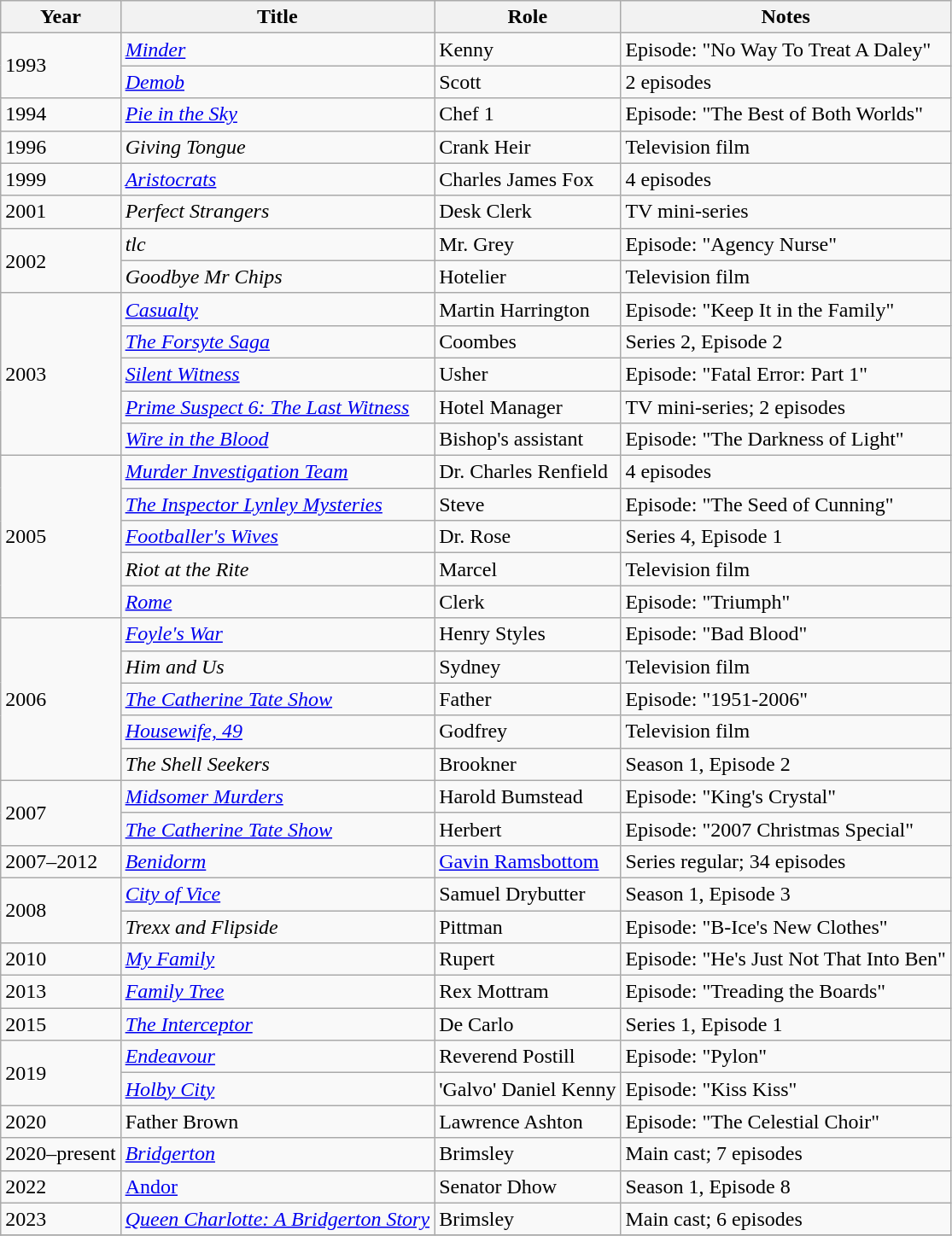<table class="wikitable sortable">
<tr>
<th>Year</th>
<th>Title</th>
<th>Role</th>
<th class="unsortable">Notes</th>
</tr>
<tr>
<td rowspan=2>1993</td>
<td><em><a href='#'>Minder</a></em></td>
<td>Kenny</td>
<td>Episode: "No Way To Treat A Daley"</td>
</tr>
<tr>
<td><em><a href='#'>Demob</a></em></td>
<td>Scott</td>
<td>2 episodes</td>
</tr>
<tr>
<td>1994</td>
<td><em><a href='#'>Pie in the Sky</a></em></td>
<td>Chef 1</td>
<td>Episode: "The Best of Both Worlds"</td>
</tr>
<tr>
<td>1996</td>
<td><em>Giving Tongue</em></td>
<td>Crank Heir</td>
<td>Television film</td>
</tr>
<tr>
<td>1999</td>
<td><em><a href='#'>Aristocrats</a></em></td>
<td>Charles James Fox</td>
<td>4 episodes</td>
</tr>
<tr>
<td>2001</td>
<td><em>Perfect Strangers</em></td>
<td>Desk Clerk</td>
<td>TV mini-series</td>
</tr>
<tr>
<td rowspan=2>2002</td>
<td><em>tlc</em></td>
<td>Mr. Grey</td>
<td>Episode: "Agency Nurse"</td>
</tr>
<tr>
<td><em>Goodbye Mr Chips</em></td>
<td>Hotelier</td>
<td>Television film</td>
</tr>
<tr>
<td rowspan=5>2003</td>
<td><em><a href='#'>Casualty</a></em></td>
<td>Martin Harrington</td>
<td>Episode: "Keep It in the Family"</td>
</tr>
<tr>
<td><em><a href='#'>The Forsyte Saga</a></em></td>
<td>Coombes</td>
<td>Series 2, Episode 2</td>
</tr>
<tr>
<td><em><a href='#'>Silent Witness</a></em></td>
<td>Usher</td>
<td>Episode: "Fatal Error: Part 1"</td>
</tr>
<tr>
<td><em><a href='#'>Prime Suspect 6: The Last Witness</a></em></td>
<td>Hotel Manager</td>
<td>TV mini-series; 2 episodes</td>
</tr>
<tr>
<td><em><a href='#'>Wire in the Blood</a></em></td>
<td>Bishop's assistant</td>
<td>Episode: "The Darkness of Light"</td>
</tr>
<tr>
<td rowspan=5>2005</td>
<td><em><a href='#'>Murder Investigation Team</a></em></td>
<td>Dr. Charles Renfield</td>
<td>4 episodes</td>
</tr>
<tr>
<td><em><a href='#'>The Inspector Lynley Mysteries</a></em></td>
<td>Steve</td>
<td>Episode: "The Seed of Cunning"</td>
</tr>
<tr>
<td><em><a href='#'>Footballer's Wives</a></em></td>
<td>Dr. Rose</td>
<td>Series 4, Episode 1</td>
</tr>
<tr>
<td><em>Riot at the Rite</em></td>
<td>Marcel</td>
<td>Television film</td>
</tr>
<tr>
<td><em><a href='#'>Rome</a></em></td>
<td>Clerk</td>
<td>Episode: "Triumph"</td>
</tr>
<tr>
<td rowspan=5>2006</td>
<td><em><a href='#'>Foyle's War</a></em></td>
<td>Henry Styles</td>
<td>Episode: "Bad Blood"</td>
</tr>
<tr>
<td><em>Him and Us</em></td>
<td>Sydney</td>
<td>Television film</td>
</tr>
<tr>
<td><em><a href='#'>The Catherine Tate Show</a></em></td>
<td>Father</td>
<td>Episode: "1951-2006"</td>
</tr>
<tr>
<td><em><a href='#'>Housewife, 49</a></em></td>
<td>Godfrey</td>
<td>Television film</td>
</tr>
<tr>
<td><em>The Shell Seekers</em></td>
<td>Brookner</td>
<td>Season 1, Episode 2</td>
</tr>
<tr>
<td rowspan="2">2007</td>
<td><em><a href='#'>Midsomer Murders</a></em></td>
<td>Harold Bumstead</td>
<td>Episode: "King's Crystal"</td>
</tr>
<tr>
<td><em><a href='#'>The Catherine Tate Show</a></em></td>
<td>Herbert</td>
<td>Episode: "2007 Christmas Special"</td>
</tr>
<tr>
<td>2007–2012</td>
<td><em><a href='#'>Benidorm</a></em></td>
<td><a href='#'>Gavin Ramsbottom</a></td>
<td>Series regular; 34 episodes</td>
</tr>
<tr>
<td rowspan=2>2008</td>
<td><em><a href='#'>City of Vice</a></em></td>
<td>Samuel Drybutter</td>
<td>Season 1, Episode 3</td>
</tr>
<tr>
<td><em>Trexx and Flipside</em></td>
<td>Pittman</td>
<td>Episode: "B-Ice's New Clothes"</td>
</tr>
<tr>
<td>2010</td>
<td><em><a href='#'>My Family</a></em></td>
<td>Rupert</td>
<td>Episode: "He's Just Not That Into Ben"</td>
</tr>
<tr>
<td>2013</td>
<td><em><a href='#'>Family Tree</a></em></td>
<td>Rex Mottram</td>
<td>Episode: "Treading the Boards"</td>
</tr>
<tr>
<td>2015</td>
<td><em><a href='#'>The Interceptor</a></em></td>
<td>De Carlo</td>
<td>Series 1, Episode 1</td>
</tr>
<tr>
<td rowspan=2>2019</td>
<td><em><a href='#'>Endeavour</a></em></td>
<td>Reverend Postill</td>
<td>Episode: "Pylon"</td>
</tr>
<tr>
<td><em><a href='#'>Holby City</a></em></td>
<td>'Galvo' Daniel Kenny</td>
<td>Episode: "Kiss Kiss"</td>
</tr>
<tr>
<td>2020</td>
<td>Father Brown</td>
<td>Lawrence Ashton</td>
<td>Episode: "The Celestial Choir"</td>
</tr>
<tr>
<td>2020–present</td>
<td><em><a href='#'>Bridgerton</a></em></td>
<td>Brimsley</td>
<td>Main cast; 7 episodes</td>
</tr>
<tr>
<td>2022</td>
<td><a href='#'>Andor</a></td>
<td>Senator Dhow</td>
<td>Season 1, Episode 8</td>
</tr>
<tr>
<td>2023</td>
<td><em><a href='#'>Queen Charlotte: A Bridgerton Story</a></em></td>
<td>Brimsley</td>
<td>Main cast; 6 episodes</td>
</tr>
<tr>
</tr>
</table>
